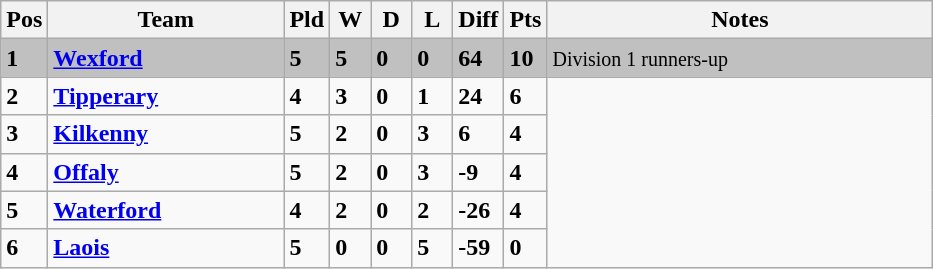<table class="wikitable" style="text-align: centre;">
<tr>
<th width=20>Pos</th>
<th width=150>Team</th>
<th width=20>Pld</th>
<th width=20>W</th>
<th width=20>D</th>
<th width=20>L</th>
<th width=20>Diff</th>
<th width=20>Pts</th>
<th width=250>Notes</th>
</tr>
<tr style="background:silver;">
<td><strong>1</strong></td>
<td align=left><strong> <a href='#'>Wexford</a> </strong></td>
<td><strong>5</strong></td>
<td><strong>5</strong></td>
<td><strong>0</strong></td>
<td><strong>0</strong></td>
<td><strong>64</strong></td>
<td><strong>10</strong></td>
<td><small> Division 1 runners-up</small></td>
</tr>
<tr>
<td><strong>2</strong></td>
<td align=left><strong> <a href='#'>Tipperary</a> </strong></td>
<td><strong>4</strong></td>
<td><strong>3</strong></td>
<td><strong>0</strong></td>
<td><strong>1</strong></td>
<td><strong>24</strong></td>
<td><strong>6</strong></td>
</tr>
<tr>
<td><strong>3</strong></td>
<td align=left><strong> <a href='#'>Kilkenny</a> </strong></td>
<td><strong>5</strong></td>
<td><strong>2</strong></td>
<td><strong>0</strong></td>
<td><strong>3</strong></td>
<td><strong>6</strong></td>
<td><strong>4</strong></td>
</tr>
<tr>
<td><strong>4</strong></td>
<td align=left><strong> <a href='#'>Offaly</a> </strong></td>
<td><strong>5</strong></td>
<td><strong>2</strong></td>
<td><strong>0</strong></td>
<td><strong>3</strong></td>
<td><strong>-9</strong></td>
<td><strong>4</strong></td>
</tr>
<tr>
<td><strong>5</strong></td>
<td align=left><strong> <a href='#'>Waterford</a> </strong></td>
<td><strong>4</strong></td>
<td><strong>2</strong></td>
<td><strong>0</strong></td>
<td><strong>2</strong></td>
<td><strong>-26</strong></td>
<td><strong>4</strong></td>
</tr>
<tr>
<td><strong>6</strong></td>
<td align=left><strong> <a href='#'>Laois</a> </strong></td>
<td><strong>5</strong></td>
<td><strong>0</strong></td>
<td><strong>0</strong></td>
<td><strong>5</strong></td>
<td><strong>-59</strong></td>
<td><strong>0</strong></td>
</tr>
</table>
